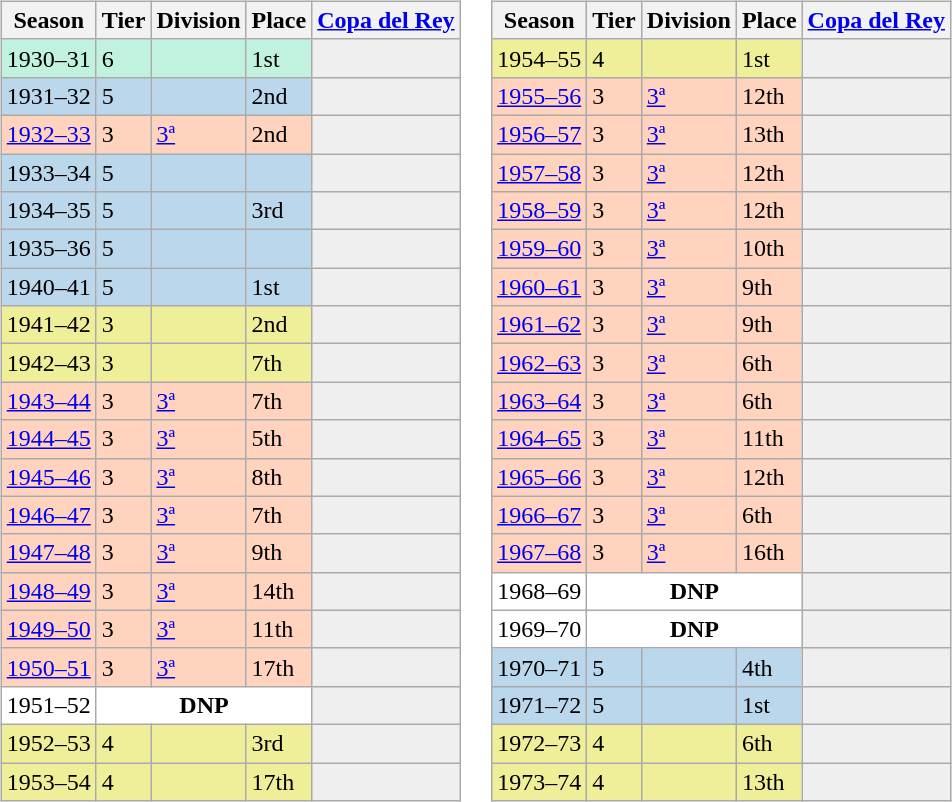<table>
<tr>
<td valign="top" width=0%><br><table class="wikitable">
<tr style="background:#f0f6fa;">
<th>Season</th>
<th>Tier</th>
<th>Division</th>
<th>Place</th>
<th><a href='#'>Copa del Rey</a></th>
</tr>
<tr>
<td style="background:#C0F2DF;">1930–31</td>
<td style="background:#C0F2DF;">6</td>
<td style="background:#C0F2DF;"></td>
<td style="background:#C0F2DF;">1st</td>
<th style="background:#EFEFEF;"></th>
</tr>
<tr>
<td style="background:#BBD7EC;">1931–32</td>
<td style="background:#BBD7EC;">5</td>
<td style="background:#BBD7EC;"></td>
<td style="background:#BBD7EC;">2nd</td>
<th style="background:#efefef;"></th>
</tr>
<tr>
<td style="background:#FFD3BD;"><a href='#'>1932–33</a></td>
<td style="background:#FFD3BD;">3</td>
<td style="background:#FFD3BD;"><a href='#'>3ª</a></td>
<td style="background:#FFD3BD;">2nd</td>
<td style="background:#efefef;"></td>
</tr>
<tr>
<td style="background:#BBD7EC;">1933–34</td>
<td style="background:#BBD7EC;">5</td>
<td style="background:#BBD7EC;"></td>
<td style="background:#BBD7EC;"></td>
<th style="background:#efefef;"></th>
</tr>
<tr>
<td style="background:#BBD7EC;">1934–35</td>
<td style="background:#BBD7EC;">5</td>
<td style="background:#BBD7EC;"></td>
<td style="background:#BBD7EC;">3rd</td>
<th style="background:#efefef;"></th>
</tr>
<tr>
<td style="background:#BBD7EC;">1935–36</td>
<td style="background:#BBD7EC;">5</td>
<td style="background:#BBD7EC;"></td>
<td style="background:#BBD7EC;"></td>
<th style="background:#efefef;"></th>
</tr>
<tr>
<td style="background:#BBD7EC;">1940–41</td>
<td style="background:#BBD7EC;">5</td>
<td style="background:#BBD7EC;"></td>
<td style="background:#BBD7EC;">1st</td>
<th style="background:#efefef;"></th>
</tr>
<tr>
<td style="background:#EFEF99;">1941–42</td>
<td style="background:#EFEF99;">3</td>
<td style="background:#EFEF99;"></td>
<td style="background:#EFEF99;">2nd</td>
<th style="background:#efefef;"></th>
</tr>
<tr>
<td style="background:#EFEF99;">1942–43</td>
<td style="background:#EFEF99;">3</td>
<td style="background:#EFEF99;"></td>
<td style="background:#EFEF99;">7th</td>
<th style="background:#efefef;"></th>
</tr>
<tr>
<td style="background:#FFD3BD;"><a href='#'>1943–44</a></td>
<td style="background:#FFD3BD;">3</td>
<td style="background:#FFD3BD;"><a href='#'>3ª</a></td>
<td style="background:#FFD3BD;">7th</td>
<td style="background:#efefef;"></td>
</tr>
<tr>
<td style="background:#FFD3BD;"><a href='#'>1944–45</a></td>
<td style="background:#FFD3BD;">3</td>
<td style="background:#FFD3BD;"><a href='#'>3ª</a></td>
<td style="background:#FFD3BD;">5th</td>
<td style="background:#efefef;"></td>
</tr>
<tr>
<td style="background:#FFD3BD;"><a href='#'>1945–46</a></td>
<td style="background:#FFD3BD;">3</td>
<td style="background:#FFD3BD;"><a href='#'>3ª</a></td>
<td style="background:#FFD3BD;">8th</td>
<td style="background:#efefef;"></td>
</tr>
<tr>
<td style="background:#FFD3BD;"><a href='#'>1946–47</a></td>
<td style="background:#FFD3BD;">3</td>
<td style="background:#FFD3BD;"><a href='#'>3ª</a></td>
<td style="background:#FFD3BD;">7th</td>
<td style="background:#efefef;"></td>
</tr>
<tr>
<td style="background:#FFD3BD;"><a href='#'>1947–48</a></td>
<td style="background:#FFD3BD;">3</td>
<td style="background:#FFD3BD;"><a href='#'>3ª</a></td>
<td style="background:#FFD3BD;">9th</td>
<td style="background:#efefef;"></td>
</tr>
<tr>
<td style="background:#FFD3BD;"><a href='#'>1948–49</a></td>
<td style="background:#FFD3BD;">3</td>
<td style="background:#FFD3BD;"><a href='#'>3ª</a></td>
<td style="background:#FFD3BD;">14th</td>
<td style="background:#efefef;"></td>
</tr>
<tr>
<td style="background:#FFD3BD;"><a href='#'>1949–50</a></td>
<td style="background:#FFD3BD;">3</td>
<td style="background:#FFD3BD;"><a href='#'>3ª</a></td>
<td style="background:#FFD3BD;">11th</td>
<td style="background:#efefef;"></td>
</tr>
<tr>
<td style="background:#FFD3BD;"><a href='#'>1950–51</a></td>
<td style="background:#FFD3BD;">3</td>
<td style="background:#FFD3BD;"><a href='#'>3ª</a></td>
<td style="background:#FFD3BD;">17th</td>
<td style="background:#efefef;"></td>
</tr>
<tr>
<td style="background:#FFFFFF;">1951–52</td>
<th style="background:#FFFFFF;" colspan="3">DNP</th>
<th style="background:#efefef;"></th>
</tr>
<tr>
<td style="background:#EFEF99;">1952–53</td>
<td style="background:#EFEF99;">4</td>
<td style="background:#EFEF99;"></td>
<td style="background:#EFEF99;">3rd</td>
<th style="background:#efefef;"></th>
</tr>
<tr>
<td style="background:#EFEF99;">1953–54</td>
<td style="background:#EFEF99;">4</td>
<td style="background:#EFEF99;"></td>
<td style="background:#EFEF99;">17th</td>
<th style="background:#efefef;"></th>
</tr>
</table>
</td>
<td valign="top" width=0%><br><table class="wikitable">
<tr style="background:#f0f6fa;">
<th>Season</th>
<th>Tier</th>
<th>Division</th>
<th>Place</th>
<th><a href='#'>Copa del Rey</a></th>
</tr>
<tr>
<td style="background:#EFEF99;">1954–55</td>
<td style="background:#EFEF99;">4</td>
<td style="background:#EFEF99;"></td>
<td style="background:#EFEF99;">1st</td>
<th style="background:#efefef;"></th>
</tr>
<tr>
<td style="background:#FFD3BD;"><a href='#'>1955–56</a></td>
<td style="background:#FFD3BD;">3</td>
<td style="background:#FFD3BD;"><a href='#'>3ª</a></td>
<td style="background:#FFD3BD;">12th</td>
<td style="background:#efefef;"></td>
</tr>
<tr>
<td style="background:#FFD3BD;"><a href='#'>1956–57</a></td>
<td style="background:#FFD3BD;">3</td>
<td style="background:#FFD3BD;"><a href='#'>3ª</a></td>
<td style="background:#FFD3BD;">13th</td>
<td style="background:#efefef;"></td>
</tr>
<tr>
<td style="background:#FFD3BD;"><a href='#'>1957–58</a></td>
<td style="background:#FFD3BD;">3</td>
<td style="background:#FFD3BD;"><a href='#'>3ª</a></td>
<td style="background:#FFD3BD;">12th</td>
<td style="background:#efefef;"></td>
</tr>
<tr>
<td style="background:#FFD3BD;"><a href='#'>1958–59</a></td>
<td style="background:#FFD3BD;">3</td>
<td style="background:#FFD3BD;"><a href='#'>3ª</a></td>
<td style="background:#FFD3BD;">12th</td>
<td style="background:#efefef;"></td>
</tr>
<tr>
<td style="background:#FFD3BD;"><a href='#'>1959–60</a></td>
<td style="background:#FFD3BD;">3</td>
<td style="background:#FFD3BD;"><a href='#'>3ª</a></td>
<td style="background:#FFD3BD;">10th</td>
<td style="background:#efefef;"></td>
</tr>
<tr>
<td style="background:#FFD3BD;"><a href='#'>1960–61</a></td>
<td style="background:#FFD3BD;">3</td>
<td style="background:#FFD3BD;"><a href='#'>3ª</a></td>
<td style="background:#FFD3BD;">9th</td>
<td style="background:#efefef;"></td>
</tr>
<tr>
<td style="background:#FFD3BD;"><a href='#'>1961–62</a></td>
<td style="background:#FFD3BD;">3</td>
<td style="background:#FFD3BD;"><a href='#'>3ª</a></td>
<td style="background:#FFD3BD;">9th</td>
<td style="background:#efefef;"></td>
</tr>
<tr>
<td style="background:#FFD3BD;"><a href='#'>1962–63</a></td>
<td style="background:#FFD3BD;">3</td>
<td style="background:#FFD3BD;"><a href='#'>3ª</a></td>
<td style="background:#FFD3BD;">6th</td>
<td style="background:#efefef;"></td>
</tr>
<tr>
<td style="background:#FFD3BD;"><a href='#'>1963–64</a></td>
<td style="background:#FFD3BD;">3</td>
<td style="background:#FFD3BD;"><a href='#'>3ª</a></td>
<td style="background:#FFD3BD;">6th</td>
<td style="background:#efefef;"></td>
</tr>
<tr>
<td style="background:#FFD3BD;"><a href='#'>1964–65</a></td>
<td style="background:#FFD3BD;">3</td>
<td style="background:#FFD3BD;"><a href='#'>3ª</a></td>
<td style="background:#FFD3BD;">11th</td>
<td style="background:#efefef;"></td>
</tr>
<tr>
<td style="background:#FFD3BD;"><a href='#'>1965–66</a></td>
<td style="background:#FFD3BD;">3</td>
<td style="background:#FFD3BD;"><a href='#'>3ª</a></td>
<td style="background:#FFD3BD;">12th</td>
<td style="background:#efefef;"></td>
</tr>
<tr>
<td style="background:#FFD3BD;"><a href='#'>1966–67</a></td>
<td style="background:#FFD3BD;">3</td>
<td style="background:#FFD3BD;"><a href='#'>3ª</a></td>
<td style="background:#FFD3BD;">6th</td>
<td style="background:#efefef;"></td>
</tr>
<tr>
<td style="background:#FFD3BD;"><a href='#'>1967–68</a></td>
<td style="background:#FFD3BD;">3</td>
<td style="background:#FFD3BD;"><a href='#'>3ª</a></td>
<td style="background:#FFD3BD;">16th</td>
<td style="background:#efefef;"></td>
</tr>
<tr>
<td style="background:#FFFFFF;">1968–69</td>
<th style="background:#FFFFFF;" colspan="3">DNP</th>
<th style="background:#efefef;"></th>
</tr>
<tr>
<td style="background:#FFFFFF;">1969–70</td>
<th style="background:#FFFFFF;" colspan="3">DNP</th>
<th style="background:#efefef;"></th>
</tr>
<tr>
<td style="background:#BBD7EC;">1970–71</td>
<td style="background:#BBD7EC;">5</td>
<td style="background:#BBD7EC;"></td>
<td style="background:#BBD7EC;">4th</td>
<th style="background:#efefef;"></th>
</tr>
<tr>
<td style="background:#BBD7EC;">1971–72</td>
<td style="background:#BBD7EC;">5</td>
<td style="background:#BBD7EC;"></td>
<td style="background:#BBD7EC;">1st</td>
<th style="background:#efefef;"></th>
</tr>
<tr>
<td style="background:#EFEF99;">1972–73</td>
<td style="background:#EFEF99;">4</td>
<td style="background:#EFEF99;"></td>
<td style="background:#EFEF99;">6th</td>
<th style="background:#efefef;"></th>
</tr>
<tr>
<td style="background:#EFEF99;">1973–74</td>
<td style="background:#EFEF99;">4</td>
<td style="background:#EFEF99;"></td>
<td style="background:#EFEF99;">13th</td>
<th style="background:#efefef;"></th>
</tr>
</table>
</td>
</tr>
</table>
